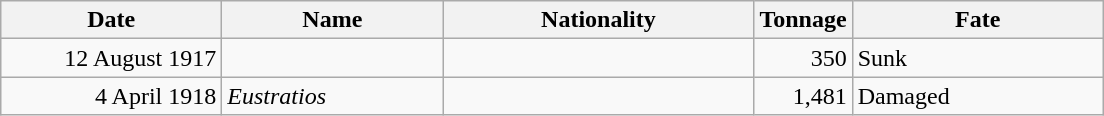<table class="wikitable sortable">
<tr>
<th width="140px">Date</th>
<th width="140px">Name</th>
<th width="200px">Nationality</th>
<th width="25px">Tonnage</th>
<th width="160px">Fate</th>
</tr>
<tr>
<td align="right">12 August 1917</td>
<td align="left"></td>
<td align="left"></td>
<td align="right">350</td>
<td align="left">Sunk</td>
</tr>
<tr>
<td align="right">4 April 1918</td>
<td align="left"><em>Eustratios</em></td>
<td align="left"></td>
<td align="right">1,481</td>
<td align="left">Damaged</td>
</tr>
</table>
